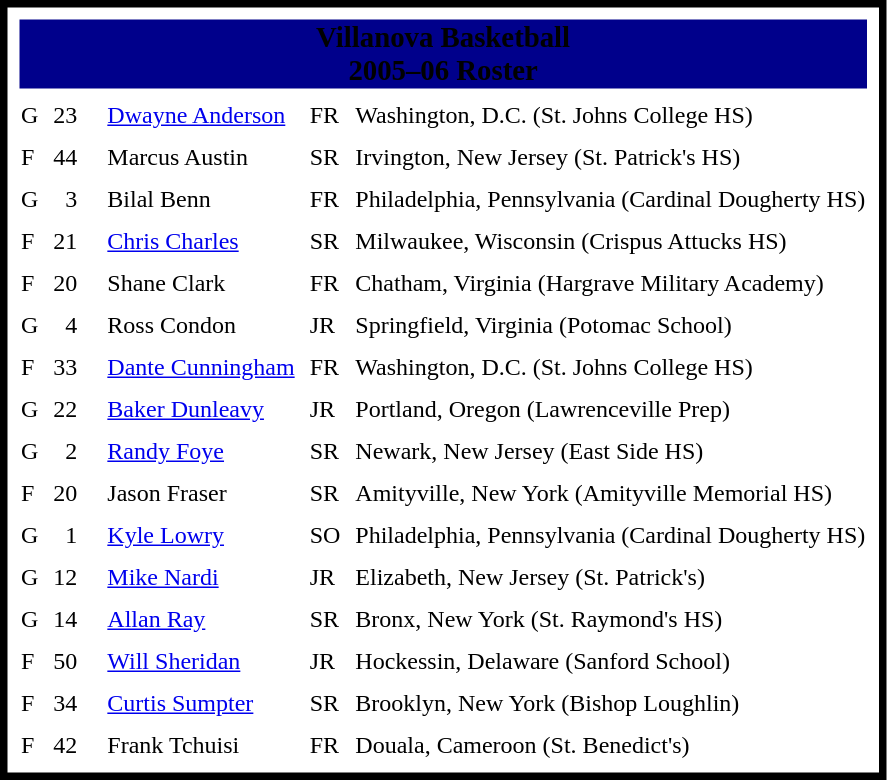<table style="border:5px solid #000000;" cellspacing=8>
<tr align="center" bgcolor="darkblue">
<td colspan=6><big><span><strong>Villanova Basketball</strong><br><strong>2005–06 Roster</strong></span></big></td>
</tr>
<tr>
<td>G</td>
<td align="right">23</td>
<td></td>
<td><a href='#'>Dwayne Anderson</a></td>
<td>FR</td>
<td>Washington, D.C. (St. Johns College HS)</td>
</tr>
<tr>
<td>F</td>
<td align="right">44</td>
<td></td>
<td>Marcus Austin</td>
<td>SR</td>
<td>Irvington, New Jersey (St. Patrick's HS)</td>
</tr>
<tr>
<td>G</td>
<td align="right">3</td>
<td></td>
<td>Bilal Benn</td>
<td>FR</td>
<td>Philadelphia, Pennsylvania (Cardinal Dougherty HS)</td>
</tr>
<tr>
<td>F</td>
<td align="right">21</td>
<td></td>
<td><a href='#'>Chris Charles</a></td>
<td>SR</td>
<td>Milwaukee, Wisconsin (Crispus Attucks HS)</td>
</tr>
<tr>
<td>F</td>
<td align="right">20</td>
<td></td>
<td>Shane Clark</td>
<td>FR</td>
<td>Chatham, Virginia (Hargrave Military Academy)</td>
</tr>
<tr>
<td>G</td>
<td align="right">4</td>
<td></td>
<td>Ross Condon</td>
<td>JR</td>
<td>Springfield, Virginia (Potomac School)</td>
</tr>
<tr>
<td>F</td>
<td align="right">33</td>
<td></td>
<td><a href='#'>Dante Cunningham</a></td>
<td>FR</td>
<td>Washington, D.C. (St. Johns College HS)</td>
</tr>
<tr>
<td>G</td>
<td align="right">22</td>
<td></td>
<td><a href='#'>Baker Dunleavy</a></td>
<td>JR</td>
<td>Portland, Oregon (Lawrenceville Prep)</td>
</tr>
<tr>
<td>G</td>
<td align="right">2</td>
<td></td>
<td><a href='#'>Randy Foye</a></td>
<td>SR</td>
<td>Newark, New Jersey (East Side HS)</td>
</tr>
<tr>
<td>F</td>
<td align="right">20</td>
<td></td>
<td>Jason Fraser</td>
<td>SR</td>
<td>Amityville, New York (Amityville Memorial HS)</td>
</tr>
<tr>
<td>G</td>
<td align="right">1</td>
<td></td>
<td><a href='#'>Kyle Lowry</a></td>
<td>SO</td>
<td>Philadelphia, Pennsylvania (Cardinal Dougherty HS)</td>
</tr>
<tr>
<td>G</td>
<td align="right">12</td>
<td></td>
<td><a href='#'>Mike Nardi</a></td>
<td>JR</td>
<td>Elizabeth, New Jersey (St. Patrick's)</td>
</tr>
<tr>
<td>G</td>
<td align="right">14</td>
<td></td>
<td><a href='#'>Allan Ray</a></td>
<td>SR</td>
<td>Bronx, New York (St. Raymond's HS)</td>
</tr>
<tr>
<td>F</td>
<td align="right">50</td>
<td></td>
<td><a href='#'>Will Sheridan</a></td>
<td>JR</td>
<td>Hockessin, Delaware (Sanford School)</td>
</tr>
<tr>
<td>F</td>
<td align="right">34</td>
<td></td>
<td><a href='#'>Curtis Sumpter</a></td>
<td>SR</td>
<td>Brooklyn, New York (Bishop Loughlin)</td>
</tr>
<tr>
<td>F</td>
<td align="right">42</td>
<td></td>
<td>Frank Tchuisi</td>
<td>FR</td>
<td>Douala, Cameroon (St. Benedict's)</td>
</tr>
</table>
